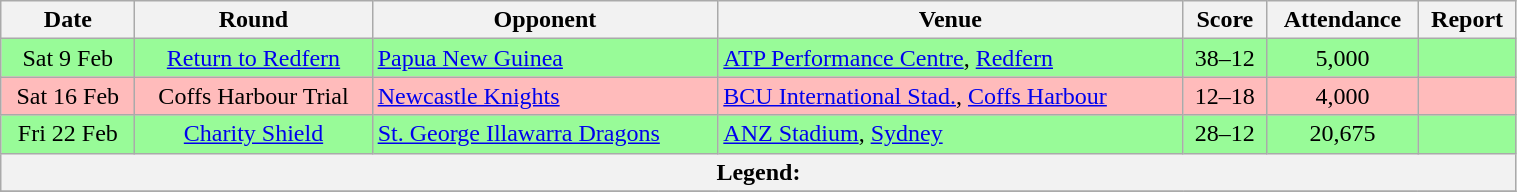<table class="wikitable" style="font-size:100%;" width="80%">
<tr>
<th>Date</th>
<th>Round</th>
<th>Opponent</th>
<th>Venue</th>
<th>Score</th>
<th>Attendance</th>
<th>Report</th>
</tr>
<tr bgcolor=#98FB98>
<td style="text-align:center;">Sat 9 Feb</td>
<td style="text-align:center;"><a href='#'>Return to Redfern</a></td>
<td> <a href='#'>Papua New Guinea</a></td>
<td><a href='#'>ATP Performance Centre</a>, <a href='#'>Redfern</a></td>
<td style="text-align:center;">38–12</td>
<td style="text-align:center;">5,000</td>
<td style="text-align:center;"></td>
</tr>
<tr bgcolor=FFBBBB>
<td style="text-align:center;">Sat 16 Feb</td>
<td style="text-align:center;">Coffs Harbour Trial</td>
<td> <a href='#'>Newcastle Knights</a></td>
<td><a href='#'>BCU International Stad.</a>, <a href='#'>Coffs Harbour</a></td>
<td style="text-align:center;">12–18</td>
<td style="text-align:center;">4,000</td>
<td style="text-align:center;"></td>
</tr>
<tr bgcolor=98FB98>
<td style="text-align:center;">Fri 22 Feb</td>
<td style="text-align:center;"><a href='#'>Charity Shield</a></td>
<td> <a href='#'>St. George Illawarra Dragons</a></td>
<td><a href='#'>ANZ Stadium</a>, <a href='#'>Sydney</a></td>
<td style="text-align:center;">28–12</td>
<td style="text-align:center;">20,675</td>
<td style="text-align:center;"></td>
</tr>
<tr>
<th colspan="11"><strong>Legend</strong>:     </th>
</tr>
<tr>
</tr>
</table>
